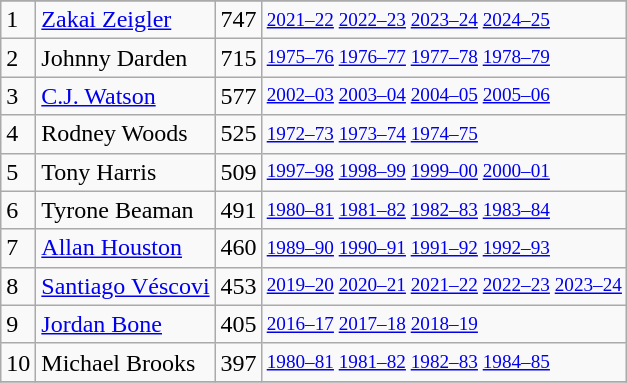<table class="wikitable">
<tr>
</tr>
<tr>
<td>1</td>
<td><a href='#'>Zakai Zeigler</a></td>
<td>747</td>
<td style="font-size:80%;"><a href='#'>2021–22</a> <a href='#'>2022–23</a> <a href='#'>2023–24</a>  <a href='#'>2024–25</a></td>
</tr>
<tr>
<td>2</td>
<td>Johnny Darden</td>
<td>715</td>
<td style="font-size:80%;"><a href='#'>1975–76</a> <a href='#'>1976–77</a> <a href='#'>1977–78</a> <a href='#'>1978–79</a></td>
</tr>
<tr>
<td>3</td>
<td><a href='#'>C.J. Watson</a></td>
<td>577</td>
<td style="font-size:80%;"><a href='#'>2002–03</a> <a href='#'>2003–04</a> <a href='#'>2004–05</a> <a href='#'>2005–06</a></td>
</tr>
<tr>
<td>4</td>
<td>Rodney Woods</td>
<td>525</td>
<td style="font-size:80%;"><a href='#'>1972–73</a> <a href='#'>1973–74</a> <a href='#'>1974–75</a></td>
</tr>
<tr>
<td>5</td>
<td>Tony Harris</td>
<td>509</td>
<td style="font-size:80%;"><a href='#'>1997–98</a> <a href='#'>1998–99</a> <a href='#'>1999–00</a> <a href='#'>2000–01</a></td>
</tr>
<tr>
<td>6</td>
<td>Tyrone Beaman</td>
<td>491</td>
<td style="font-size:80%;"><a href='#'>1980–81</a> <a href='#'>1981–82</a> <a href='#'>1982–83</a> <a href='#'>1983–84</a></td>
</tr>
<tr>
<td>7</td>
<td><a href='#'>Allan Houston</a></td>
<td>460</td>
<td style="font-size:80%;"><a href='#'>1989–90</a> <a href='#'>1990–91</a> <a href='#'>1991–92</a> <a href='#'>1992–93</a></td>
</tr>
<tr>
<td>8</td>
<td><a href='#'>Santiago Véscovi</a></td>
<td>453</td>
<td style="font-size:80%;"><a href='#'>2019–20</a> <a href='#'>2020–21</a> <a href='#'>2021–22</a> <a href='#'>2022–23</a> <a href='#'>2023–24</a></td>
</tr>
<tr>
<td>9</td>
<td><a href='#'>Jordan Bone</a></td>
<td>405</td>
<td style="font-size:80%;"><a href='#'>2016–17</a> <a href='#'>2017–18</a> <a href='#'>2018–19</a></td>
</tr>
<tr>
<td>10</td>
<td>Michael Brooks</td>
<td>397</td>
<td style="font-size:80%;"><a href='#'>1980–81</a> <a href='#'>1981–82</a> <a href='#'>1982–83</a> <a href='#'>1984–85</a></td>
</tr>
<tr>
</tr>
</table>
